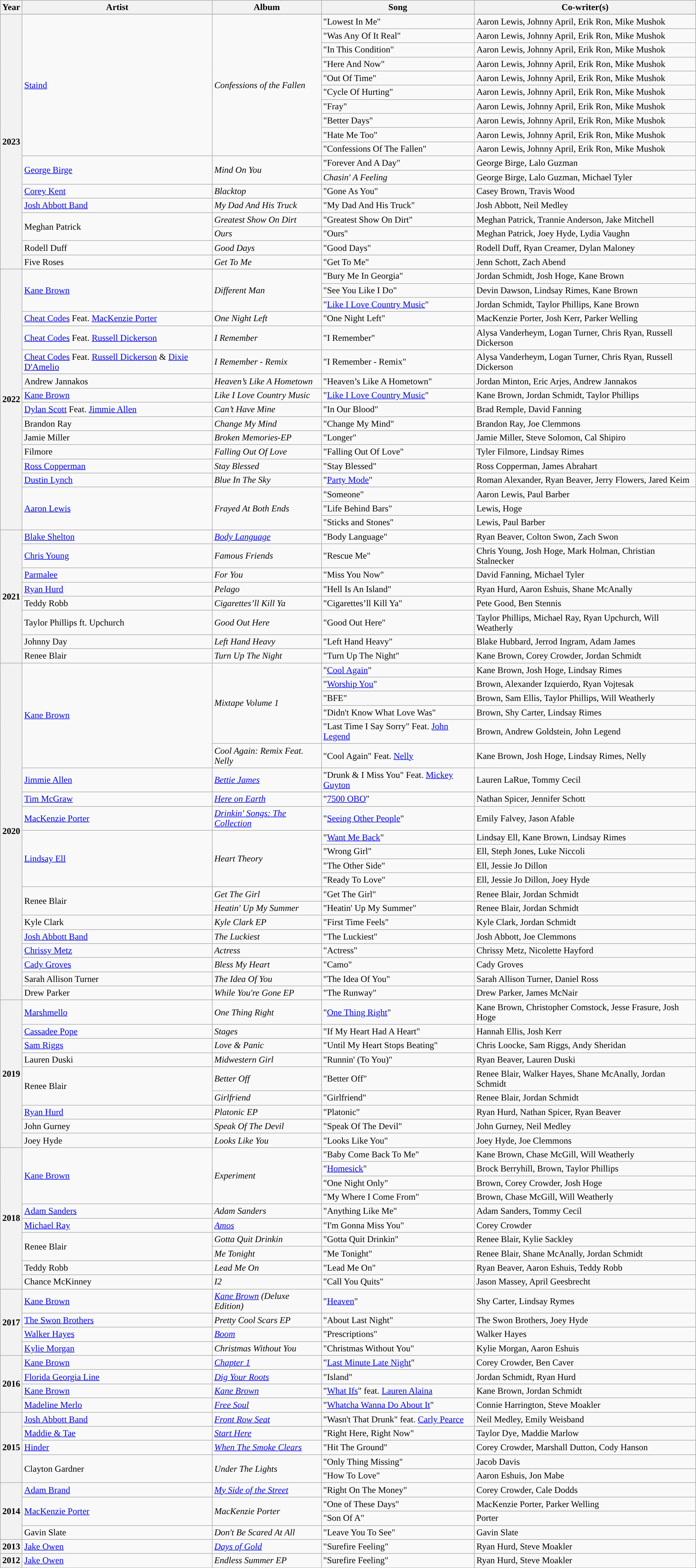<table class="wikitable">
<tr>
<th>Year</th>
<th>Artist</th>
<th>Album</th>
<th>Song</th>
<th>Co-writer(s)</th>
</tr>
<tr>
<th rowspan="19">2023</th>
</tr>
<tr>
<td rowspan="10"><a href='#'>Staind</a></td>
<td rowspan="10"><em>Confessions of the Fallen</em></td>
<td>"Lowest In Me"</td>
<td>Aaron Lewis, Johnny April, Erik Ron, Mike Mushok</td>
</tr>
<tr>
<td rowspan="1">"Was Any Of It Real"</td>
<td>Aaron Lewis, Johnny April, Erik Ron, Mike Mushok</td>
</tr>
<tr>
<td rowspan="1">"In This Condition"</td>
<td>Aaron Lewis, Johnny April, Erik Ron, Mike Mushok</td>
</tr>
<tr>
<td rowspan="1">"Here And Now"</td>
<td>Aaron Lewis, Johnny April, Erik Ron, Mike Mushok</td>
</tr>
<tr>
<td rowspan="1">"Out Of Time"</td>
<td>Aaron Lewis, Johnny April, Erik Ron, Mike Mushok</td>
</tr>
<tr>
<td rowspan="1">"Cycle Of Hurting"</td>
<td>Aaron Lewis, Johnny April, Erik Ron, Mike Mushok</td>
</tr>
<tr>
<td rowspan="1">"Fray"</td>
<td>Aaron Lewis, Johnny April, Erik Ron, Mike Mushok</td>
</tr>
<tr>
<td rowspan="1">"Better Days"</td>
<td>Aaron Lewis, Johnny April, Erik Ron, Mike Mushok</td>
</tr>
<tr>
<td rowspan="1">"Hate Me Too"</td>
<td>Aaron Lewis, Johnny April, Erik Ron, Mike Mushok</td>
</tr>
<tr>
<td rowspan="1">"Confessions Of The Fallen"</td>
<td>Aaron Lewis, Johnny April, Erik Ron, Mike Mushok</td>
</tr>
<tr>
<td rowspan="2"><a href='#'>George Birge</a></td>
<td rowspan="2"><em>Mind On You</em></td>
<td>"Forever And A Day"</td>
<td>George Birge, Lalo Guzman</td>
</tr>
<tr>
<td rowspan="1"><em>Chasin' A Feeling</em></td>
<td>George Birge, Lalo Guzman, Michael Tyler</td>
</tr>
<tr>
<td rowspan="1"><a href='#'>Corey Kent</a></td>
<td rowspan="1”"><em>Blacktop</em></td>
<td>"Gone As You"</td>
<td>Casey Brown, Travis Wood</td>
</tr>
<tr>
<td rowspan="1"><a href='#'>Josh Abbott Band</a></td>
<td rowspan="1”"><em>My Dad And His Truck</em></td>
<td>"My Dad And His Truck"</td>
<td>Josh Abbott, Neil Medley</td>
</tr>
<tr>
<td rowspan="2">Meghan Patrick</td>
<td rowspan="1"><em>Greatest Show On Dirt</em></td>
<td>"Greatest Show On Dirt"</td>
<td>Meghan Patrick, Trannie Anderson, Jake Mitchell</td>
</tr>
<tr>
<td rowspan="1"><em>Ours</em></td>
<td>"Ours"</td>
<td>Meghan Patrick, Joey Hyde, Lydia Vaughn</td>
</tr>
<tr>
<td rowspan="1">Rodell Duff</td>
<td rowspan="1”"><em>Good Days</em></td>
<td>"Good Days"</td>
<td>Rodell Duff, Ryan Creamer, Dylan Maloney</td>
</tr>
<tr>
<td rowspan="1">Five Roses</td>
<td rowspan="1”"><em>Get To Me</em></td>
<td>"Get To Me"</td>
<td>Jenn Schott, Zach Abend</td>
</tr>
<tr>
<th rowspan="18">2022</th>
</tr>
<tr>
<td rowspan="3"><a href='#'>Kane Brown</a></td>
<td rowspan="3"><em>Different Man</em></td>
<td>"Bury Me In Georgia"</td>
<td>Jordan Schmidt, Josh Hoge, Kane Brown</td>
</tr>
<tr>
<td rowspan="1">"See You Like I Do"</td>
<td>Devin Dawson, Lindsay Rimes, Kane Brown</td>
</tr>
<tr>
<td rowspan="1">"<a href='#'>Like I Love Country Music</a>"</td>
<td>Jordan Schmidt, Taylor Phillips, Kane Brown</td>
</tr>
<tr>
<td rowspan="1"><a href='#'>Cheat Codes</a> Feat. <a href='#'>MacKenzie Porter</a></td>
<td rowspan="1"><em>One Night Left</em></td>
<td>"One Night Left"</td>
<td>MacKenzie Porter, Josh Kerr, Parker Welling</td>
</tr>
<tr>
<td rowspan="1"><a href='#'>Cheat Codes</a> Feat. <a href='#'>Russell Dickerson</a></td>
<td rowspan="1"><em>I Remember</em></td>
<td>"I Remember"</td>
<td>Alysa Vanderheym, Logan Turner, Chris Ryan, Russell Dickerson</td>
</tr>
<tr>
<td rowspan="1"><a href='#'>Cheat Codes</a> Feat. <a href='#'>Russell Dickerson</a> & <a href='#'>Dixie D'Amelio</a></td>
<td rowspan="1"><em>I Remember - Remix</em></td>
<td>"I Remember - Remix"</td>
<td>Alysa Vanderheym, Logan Turner, Chris Ryan, Russell Dickerson</td>
</tr>
<tr>
<td rowspan="1">Andrew Jannakos</td>
<td rowspan="1”"><em>Heaven’s Like A Hometown</em></td>
<td>"Heaven’s Like A Hometown"</td>
<td>Jordan Minton, Eric Arjes, Andrew Jannakos</td>
</tr>
<tr>
<td rowspan="1"><a href='#'>Kane Brown</a></td>
<td rowspan="1"><em>Like I Love Country Music</em></td>
<td>"<a href='#'>Like I Love Country Music</a>"</td>
<td>Kane Brown, Jordan Schmidt, Taylor Phillips</td>
</tr>
<tr>
<td rowspan="1"><a href='#'>Dylan Scott</a> Feat. <a href='#'>Jimmie Allen</a></td>
<td rowspan="1"><em>Can’t Have Mine</em></td>
<td>"In Our Blood"</td>
<td>Brad Remple, David Fanning</td>
</tr>
<tr>
<td rowspan="1">Brandon Ray</td>
<td rowspan="1"><em>Change My Mind</em></td>
<td>"Change My Mind"</td>
<td>Brandon Ray, Joe Clemmons</td>
</tr>
<tr>
<td rowspan="1">Jamie Miller</td>
<td rowspan="1"><em>Broken Memories-EP</em></td>
<td>"Longer"</td>
<td>Jamie Miller, Steve Solomon, Cal Shipiro</td>
</tr>
<tr>
<td rowspan="1">Filmore</td>
<td rowspan="1"><em>Falling Out Of Love</em></td>
<td>"Falling Out Of Love"</td>
<td>Tyler Filmore, Lindsay Rimes</td>
</tr>
<tr>
<td rowspan="1"><a href='#'>Ross Copperman</a></td>
<td rowspan="1"><em>Stay Blessed</em></td>
<td>"Stay Blessed"</td>
<td>Ross Copperman, James Abrahart</td>
</tr>
<tr>
<td rowspan="1"><a href='#'>Dustin Lynch</a></td>
<td rowspan="1"><em>Blue In The Sky</em></td>
<td>"<a href='#'>Party Mode</a>"</td>
<td>Roman Alexander, Ryan Beaver, Jerry Flowers, Jared Keim</td>
</tr>
<tr>
<td rowspan="3"><a href='#'>Aaron Lewis</a></td>
<td rowspan="3"><em>Frayed At Both Ends</em></td>
<td>"Someone"</td>
<td>Aaron Lewis, Paul Barber</td>
</tr>
<tr>
<td>"Life Behind Bars"</td>
<td>Lewis, Hoge</td>
</tr>
<tr>
<td>"Sticks and Stones"</td>
<td>Lewis, Paul Barber</td>
</tr>
<tr>
<th rowspan="8">2021</th>
<td rowspan="1"><a href='#'>Blake Shelton</a></td>
<td rowspan="1"><em><a href='#'>Body Language</a></em></td>
<td>"Body Language"</td>
<td>Ryan Beaver, Colton Swon, Zach Swon</td>
</tr>
<tr>
<td rowspan="1"><a href='#'>Chris Young</a></td>
<td rowspan="1"><em>Famous Friends</em></td>
<td>"Rescue Me"</td>
<td>Chris Young, Josh Hoge, Mark Holman, Christian Stalnecker</td>
</tr>
<tr>
<td rowspan="1"><a href='#'>Parmalee</a></td>
<td rowspan="1"><em>For You</em></td>
<td>"Miss You Now"</td>
<td>David Fanning, Michael Tyler</td>
</tr>
<tr>
<td rowspan="1"><a href='#'>Ryan Hurd</a></td>
<td rowspan="1"><em>Pelago</em></td>
<td>"Hell Is An Island"</td>
<td>Ryan Hurd, Aaron Eshuis, Shane McAnally</td>
</tr>
<tr>
<td rowspan="1">Teddy Robb</td>
<td rowspan="1"><em>Cigarettes’ll Kill Ya</em></td>
<td>"Cigarettes’ll Kill Ya"</td>
<td>Pete Good, Ben Stennis</td>
</tr>
<tr>
<td rowspan="1">Taylor Phillips ft. Upchurch</td>
<td rowspan="1"><em>Good Out Here</em></td>
<td>"Good Out Here"</td>
<td>Taylor Phillips, Michael Ray, Ryan Upchurch, Will Weatherly</td>
</tr>
<tr>
<td rowspan="1">Johnny Day</td>
<td rowspan="1"><em>Left Hand Heavy</em></td>
<td>"Left Hand Heavy"</td>
<td>Blake Hubbard, Jerrod Ingram, Adam James</td>
</tr>
<tr>
<td rowspan="1">Renee Blair</td>
<td rowspan="1"><em>Turn Up The Night</em></td>
<td>"Turn Up The Night"</td>
<td>Kane Brown, Corey Crowder, Jordan Schmidt</td>
</tr>
<tr>
<th rowspan="21">2020</th>
<td rowspan="6"><a href='#'>Kane Brown</a></td>
<td rowspan="5"><em>Mixtape Volume 1</em></td>
<td>"<a href='#'>Cool Again</a>"</td>
<td>Kane Brown, Josh Hoge, Lindsay Rimes</td>
</tr>
<tr>
<td>"<a href='#'>Worship You</a>"</td>
<td>Brown, Alexander Izquierdo, Ryan Vojtesak</td>
</tr>
<tr>
<td>"BFE"</td>
<td>Brown, Sam Ellis, Taylor Phillips, Will Weatherly</td>
</tr>
<tr>
<td>"Didn't Know What Love Was"</td>
<td>Brown, Shy Carter, Lindsay Rimes</td>
</tr>
<tr>
<td>"Last Time I Say Sorry" Feat. <a href='#'>John Legend</a></td>
<td>Brown, Andrew Goldstein, John Legend</td>
</tr>
<tr>
<td rowspan="1"><em>Cool Again: Remix Feat. Nelly</em></td>
<td>"Cool Again" Feat. <a href='#'>Nelly</a></td>
<td>Kane Brown, Josh Hoge, Lindsay Rimes, Nelly</td>
</tr>
<tr>
<td rowspan="1"><a href='#'>Jimmie Allen</a></td>
<td rowspan="1"><em><a href='#'>Bettie James</a></em></td>
<td>"Drunk & I Miss You" Feat. <a href='#'>Mickey Guyton</a></td>
<td>Lauren LaRue, Tommy Cecil</td>
</tr>
<tr>
<td rowspan="1"><a href='#'>Tim McGraw</a></td>
<td rowspan="1"><em><a href='#'>Here on Earth</a></em></td>
<td>"<a href='#'>7500 OBO</a>"</td>
<td>Nathan Spicer, Jennifer Schott</td>
</tr>
<tr>
<td><a href='#'>MacKenzie Porter</a></td>
<td><em><a href='#'>Drinkin' Songs: The Collection</a></em></td>
<td>"<a href='#'>Seeing Other People</a>"</td>
<td>Emily Falvey, Jason Afable</td>
</tr>
<tr>
<td rowspan="4"><a href='#'>Lindsay Ell</a></td>
<td rowspan="4"><em>Heart Theory</em></td>
<td>"<a href='#'>Want Me Back</a>"</td>
<td>Lindsay Ell, Kane Brown, Lindsay Rimes</td>
</tr>
<tr>
<td>"Wrong Girl"</td>
<td>Ell, Steph Jones, Luke Niccoli</td>
</tr>
<tr>
<td>"The Other Side"</td>
<td>Ell, Jessie Jo Dillon</td>
</tr>
<tr>
<td>"Ready To Love"</td>
<td>Ell, Jessie Jo Dillon, Joey Hyde</td>
</tr>
<tr>
<td rowspan="2">Renee Blair</td>
<td rowspan="1"><em>Get The Girl</em></td>
<td>"Get The Girl"</td>
<td>Renee Blair, Jordan Schmidt</td>
</tr>
<tr>
<td rowspan="1"><em>Heatin' Up My Summer</em></td>
<td>"Heatin' Up My Summer"</td>
<td>Renee Blair, Jordan Schmidt</td>
</tr>
<tr>
<td rowspan="1">Kyle Clark</td>
<td rowspan="1"><em>Kyle Clark EP</em></td>
<td>"First Time Feels"</td>
<td>Kyle Clark, Jordan Schmidt</td>
</tr>
<tr>
<td rowspan="1"><a href='#'>Josh Abbott Band</a></td>
<td rowspan="1"><em>The Luckiest</em></td>
<td>"The Luckiest"</td>
<td>Josh Abbott, Joe Clemmons</td>
</tr>
<tr>
<td rowspan="1"><a href='#'>Chrissy Metz</a></td>
<td rowspan="1"><em>Actress</em></td>
<td>"Actress"</td>
<td>Chrissy Metz, Nicolette Hayford</td>
</tr>
<tr>
<td rowspan="1"><a href='#'>Cady Groves</a></td>
<td rowspan="1"><em>Bless My Heart</em></td>
<td>"Camo"</td>
<td>Cady Groves</td>
</tr>
<tr>
<td rowspan="1">Sarah Allison Turner</td>
<td rowspan="1"><em>The Idea Of You</em></td>
<td>"The Idea Of You"</td>
<td>Sarah Allison Turner, Daniel Ross</td>
</tr>
<tr>
<td rowspan="1">Drew Parker</td>
<td rowspan="1"><em>While You're Gone EP</em></td>
<td>"The Runway"</td>
<td>Drew Parker, James McNair</td>
</tr>
<tr>
<th rowspan="9">2019</th>
<td rowspan="1"><a href='#'>Marshmello</a></td>
<td rowspan="1"><em>One Thing Right</em></td>
<td>"<a href='#'>One Thing Right</a>"</td>
<td>Kane Brown, Christopher Comstock, Jesse Frasure, Josh Hoge</td>
</tr>
<tr>
<td rowspan="1"><a href='#'>Cassadee Pope</a></td>
<td rowspan="1"><em>Stages</em></td>
<td>"If My Heart Had A Heart"</td>
<td>Hannah Ellis, Josh Kerr</td>
</tr>
<tr>
<td rowspan="1"><a href='#'>Sam Riggs</a></td>
<td rowspan="1"><em>Love & Panic</em></td>
<td>"Until My Heart Stops Beating"</td>
<td>Chris Loocke, Sam Riggs, Andy Sheridan</td>
</tr>
<tr>
<td rowspan="1">Lauren Duski</td>
<td rowspan="1"><em>Midwestern Girl</em></td>
<td>"Runnin' (To You)"</td>
<td>Ryan Beaver, Lauren Duski</td>
</tr>
<tr>
<td rowspan="2">Renee Blair</td>
<td rowspan="1"><em>Better Off</em></td>
<td>"Better Off"</td>
<td>Renee Blair, Walker Hayes, Shane McAnally, Jordan Schmidt</td>
</tr>
<tr>
<td rowspan="1"><em>Girlfriend</em></td>
<td rowspan="1">"Girlfriend"</td>
<td>Renee Blair, Jordan Schmidt</td>
</tr>
<tr>
<td rowspan="1"><a href='#'>Ryan Hurd</a></td>
<td rowspan="1"><em>Platonic EP</em></td>
<td>"Platonic"</td>
<td>Ryan Hurd, Nathan Spicer, Ryan Beaver</td>
</tr>
<tr>
<td rowspan="1">John Gurney</td>
<td rowspan="1"><em>Speak Of The Devil</em></td>
<td>"Speak Of The Devil"</td>
<td>John Gurney, Neil Medley</td>
</tr>
<tr>
<td rowspan="1">Joey Hyde</td>
<td rowspan="1"><em>Looks Like You</em></td>
<td>"Looks Like You"</td>
<td>Joey Hyde, Joe Clemmons</td>
</tr>
<tr>
<th rowspan="10”">2018</th>
<td rowspan="4"><a href='#'>Kane Brown</a></td>
<td rowspan="4"><em>Experiment</em></td>
<td>"Baby Come Back To Me" </td>
<td>Kane Brown, Chase McGill, Will Weatherly</td>
</tr>
<tr>
<td>"<a href='#'>Homesick</a>" </td>
<td>Brock Berryhill, Brown, Taylor Phillips</td>
</tr>
<tr>
<td>"One Night Only" </td>
<td>Brown, Corey Crowder, Josh Hoge</td>
</tr>
<tr>
<td>"My Where I Come From" </td>
<td>Brown, Chase McGill, Will Weatherly</td>
</tr>
<tr>
<td rowspan="1"><a href='#'>Adam Sanders</a></td>
<td rowspan="1"><em>Adam Sanders</em></td>
<td>"Anything Like Me" </td>
<td>Adam Sanders, Tommy Cecil</td>
</tr>
<tr>
<td rowspan="1"><a href='#'>Michael Ray</a> </td>
<td rowspan="1"><em><a href='#'>Amos</a></em></td>
<td>"I'm Gonna Miss You" </td>
<td>Corey Crowder</td>
</tr>
<tr>
<td rowspan="2”">Renee Blair</td>
<td rowspan="1"><em>Gotta Quit Drinkin</em></td>
<td>"Gotta Quit Drinkin" </td>
<td>Renee Blair, Kylie Sackley</td>
</tr>
<tr>
<td rowspan="1"><em>Me Tonight</em></td>
<td>"Me Tonight" </td>
<td>Renee Blair, Shane McAnally, Jordan Schmidt</td>
</tr>
<tr>
<td rowspan="1">Teddy Robb</td>
<td rowspan="1"><em>Lead Me On</em></td>
<td>"Lead Me On" </td>
<td>Ryan Beaver, Aaron Eshuis, Teddy Robb</td>
</tr>
<tr>
<td rowspan="1">Chance McKinney</td>
<td rowspan="1"><em>I2</em></td>
<td>"Call You Quits"</td>
<td>Jason Massey, April Geesbrecht</td>
</tr>
<tr>
<th rowspan="4">2017</th>
<td rowspan="1"><a href='#'>Kane Brown</a></td>
<td rowspan="1"><em><a href='#'>Kane Brown</a> (Deluxe Edition)</em></td>
<td>"<a href='#'>Heaven</a>" </td>
<td>Shy Carter, Lindsay Rymes</td>
</tr>
<tr>
<td rowspan="1"><a href='#'>The Swon Brothers</a> </td>
<td rowspan="1"><em>Pretty Cool Scars EP</em></td>
<td>"About Last Night" </td>
<td>The Swon Brothers, Joey Hyde</td>
</tr>
<tr>
<td rowspan="1"><a href='#'>Walker Hayes</a></td>
<td rowspan="1"><em><a href='#'>Boom</a></em></td>
<td>"Prescriptions" </td>
<td>Walker Hayes</td>
</tr>
<tr>
<td><a href='#'>Kylie Morgan</a></td>
<td><em>Christmas Without You</em></td>
<td>"Christmas Without You"</td>
<td>Kylie Morgan, Aaron Eshuis</td>
</tr>
<tr>
<th rowspan="4">2016</th>
<td rowspan="1"><a href='#'>Kane Brown</a> </td>
<td rowspan="1"><em><a href='#'>Chapter 1</a></em></td>
<td>"<a href='#'>Last Minute Late Night</a>" </td>
<td>Corey Crowder, Ben Caver</td>
</tr>
<tr>
<td rowspan="1"><a href='#'>Florida Georgia Line</a> </td>
<td rowspan="1"><em><a href='#'>Dig Your Roots</a></em></td>
<td>"Island" </td>
<td>Jordan Schmidt, Ryan Hurd</td>
</tr>
<tr>
<td rowspan="1"><a href='#'>Kane Brown</a></td>
<td rowspan="1"><em><a href='#'>Kane Brown</a></em></td>
<td>"<a href='#'>What Ifs</a>" feat. <a href='#'>Lauren Alaina</a> </td>
<td>Kane Brown, Jordan Schmidt</td>
</tr>
<tr>
<td><a href='#'>Madeline Merlo</a></td>
<td><em><a href='#'>Free Soul</a></em></td>
<td>"<a href='#'>Whatcha Wanna Do About It</a>"</td>
<td>Connie Harrington, Steve Moakler</td>
</tr>
<tr>
<th rowspan="5">2015</th>
<td><a href='#'>Josh Abbott Band</a></td>
<td><em><a href='#'>Front Row Seat</a></em></td>
<td>"Wasn't That Drunk" feat. <a href='#'>Carly Pearce</a></td>
<td>Neil Medley, Emily Weisband</td>
</tr>
<tr>
<td><a href='#'>Maddie & Tae</a></td>
<td><em><a href='#'>Start Here</a></em></td>
<td>"Right Here, Right Now"</td>
<td>Taylor Dye, Maddie Marlow</td>
</tr>
<tr>
<td><a href='#'>Hinder</a></td>
<td><em><a href='#'>When The Smoke Clears</a></em></td>
<td>"Hit The Ground"</td>
<td>Corey Crowder, Marshall Dutton, Cody Hanson</td>
</tr>
<tr>
<td rowspan="2”">Clayton Gardner</td>
<td rowspan="2"><em>Under The Lights</em></td>
<td>"Only Thing Missing"</td>
<td>Jacob Davis</td>
</tr>
<tr>
<td>"How To Love"</td>
<td>Aaron Eshuis, Jon Mabe</td>
</tr>
<tr>
<th rowspan="4">2014</th>
<td><a href='#'>Adam Brand</a></td>
<td><em><a href='#'>My Side of the Street</a></em></td>
<td>"Right On The Money"</td>
<td>Corey Crowder, Cale Dodds</td>
</tr>
<tr>
<td rowspan="2”"><a href='#'>MacKenzie Porter</a></td>
<td rowspan="2"><em>MacKenzie Porter</em></td>
<td>"One of These Days"</td>
<td>MacKenzie Porter, Parker Welling</td>
</tr>
<tr>
<td>"Son Of A"</td>
<td>Porter</td>
</tr>
<tr>
<td>Gavin Slate</td>
<td><em>Don't Be Scared At All</em></td>
<td>"Leave You To See"</td>
<td>Gavin Slate</td>
</tr>
<tr>
<th rowspan="1">2013</th>
<td><a href='#'>Jake Owen</a></td>
<td><em><a href='#'>Days of Gold</a></em></td>
<td>"Surefire Feeling"</td>
<td>Ryan Hurd, Steve Moakler</td>
</tr>
<tr>
<th rowspan="1">2012</th>
<td><a href='#'>Jake Owen</a></td>
<td><em>Endless Summer EP</em></td>
<td>"Surefire Feeling"</td>
<td>Ryan Hurd, Steve Moakler</td>
</tr>
<tr>
</tr>
</table>
